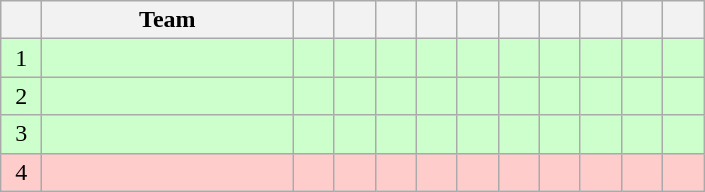<table class=wikitable style="text-align: center;">
<tr>
<th style="width: 20px;"></th>
<th style="width: 160px;">Team</th>
<th style="width: 20px;"></th>
<th style="width: 20px;"></th>
<th style="width: 20px;"></th>
<th style="width: 20px;"></th>
<th style="width: 20px;"></th>
<th style="width: 20px;"></th>
<th style="width: 20px;"></th>
<th style="width: 20px;"></th>
<th style="width: 20px;"></th>
<th style="width: 20px;"></th>
</tr>
<tr style="background: #CCFFCC;">
<td>1</td>
<td style="text-align: left;"></td>
<td></td>
<td></td>
<td></td>
<td></td>
<td></td>
<td></td>
<td></td>
<td></td>
<td></td>
<td></td>
</tr>
<tr style="background: #CCFFCC;">
<td>2</td>
<td style="text-align: left;"></td>
<td></td>
<td></td>
<td></td>
<td></td>
<td></td>
<td></td>
<td></td>
<td></td>
<td></td>
<td></td>
</tr>
<tr style="background: #CCFFCC;">
<td>3</td>
<td style="text-align: left;"></td>
<td></td>
<td></td>
<td></td>
<td></td>
<td></td>
<td></td>
<td></td>
<td></td>
<td></td>
<td></td>
</tr>
<tr style="background: #FFCCCC;">
<td>4</td>
<td style="text-align: left;"></td>
<td></td>
<td></td>
<td></td>
<td></td>
<td></td>
<td></td>
<td></td>
<td></td>
<td></td>
<td></td>
</tr>
</table>
